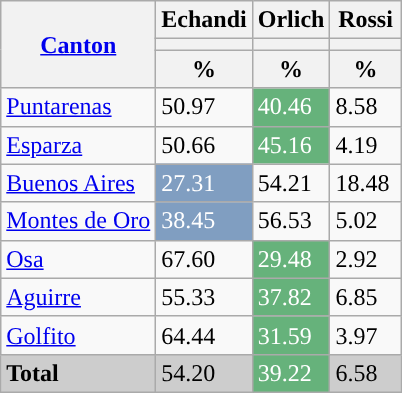<table class="wikitable mw-collapsible mw-collapsed">
<tr>
<th rowspan="3"><a href='#'>Canton</a></th>
<th colspan="1" width="40px">Echandi</th>
<th colspan="1" width="40px">Orlich</th>
<th colspan="1" width="40px">Rossi</th>
</tr>
<tr>
<th style="background:"></th>
<th style="background:"></th>
<th style="background:"></th>
</tr>
<tr>
<th data-sort-type="number">%</th>
<th data-sort-type="number">%</th>
<th data-sort-type="number">%</th>
</tr>
<tr>
<td align="left"><a href='#'>Puntarenas</a></td>
<td style="background:">50.97</td>
<td style="background:#66B27B; color:white;">40.46</td>
<td>8.58</td>
</tr>
<tr>
<td align="left"><a href='#'>Esparza</a></td>
<td style="background:">50.66</td>
<td style="background:#66B27B; color:white;">45.16</td>
<td>4.19</td>
</tr>
<tr>
<td align="left"><a href='#'>Buenos Aires</a></td>
<td style="background:#809ec1; color:white;">27.31</td>
<td style="background:">54.21</td>
<td>18.48</td>
</tr>
<tr>
<td align="left"><a href='#'>Montes de Oro</a></td>
<td style="background:#809ec1; color:white;">38.45</td>
<td style="background:">56.53</td>
<td>5.02</td>
</tr>
<tr>
<td align="left"><a href='#'>Osa</a></td>
<td style="background:">67.60</td>
<td style="background:#66B27B; color:white;">29.48</td>
<td>2.92</td>
</tr>
<tr>
<td align="left"><a href='#'>Aguirre</a></td>
<td style="background:">55.33</td>
<td style="background:#66B27B; color:white;">37.82</td>
<td>6.85</td>
</tr>
<tr>
<td align="left"><a href='#'>Golfito</a></td>
<td style="background:">64.44</td>
<td style="background:#66B27B; color:white;">31.59</td>
<td>3.97</td>
</tr>
<tr style="background:#CDCDCD;">
<td align="left"><strong>Total</strong></td>
<td style="background:">54.20</td>
<td style="background:#66B27B; color:white;">39.22</td>
<td>6.58</td>
</tr>
</table>
